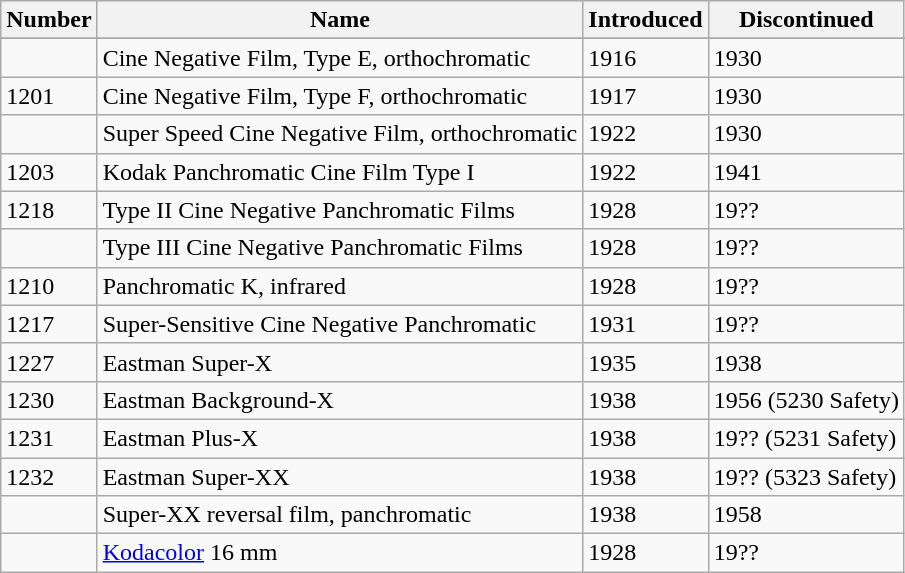<table class="wikitable">
<tr>
<th>Number</th>
<th>Name</th>
<th>Introduced</th>
<th>Discontinued </th>
</tr>
<tr>
</tr>
<tr>
<td></td>
<td>Cine Negative Film, Type E, orthochromatic</td>
<td>1916</td>
<td>1930</td>
</tr>
<tr>
<td>1201</td>
<td>Cine Negative Film, Type F, orthochromatic</td>
<td>1917</td>
<td>1930</td>
</tr>
<tr>
<td></td>
<td>Super Speed Cine Negative Film, orthochromatic</td>
<td>1922</td>
<td>1930</td>
</tr>
<tr>
<td>1203</td>
<td>Kodak Panchromatic Cine Film Type I</td>
<td>1922</td>
<td>1941</td>
</tr>
<tr>
<td>1218</td>
<td>Type II Cine Negative Panchromatic Films</td>
<td>1928</td>
<td>19??</td>
</tr>
<tr>
<td></td>
<td>Type III Cine Negative Panchromatic Films</td>
<td>1928</td>
<td>19??</td>
</tr>
<tr>
<td>1210</td>
<td>Panchromatic K, infrared</td>
<td>1928</td>
<td>19??</td>
</tr>
<tr>
<td>1217</td>
<td>Super-Sensitive Cine Negative Panchromatic</td>
<td>1931</td>
<td>19??</td>
</tr>
<tr>
<td>1227</td>
<td>Eastman Super-X</td>
<td>1935</td>
<td>1938</td>
</tr>
<tr>
<td>1230</td>
<td>Eastman Background-X</td>
<td>1938</td>
<td>1956 (5230 Safety)</td>
</tr>
<tr>
<td>1231</td>
<td>Eastman Plus-X</td>
<td>1938</td>
<td>19?? (5231 Safety)</td>
</tr>
<tr>
<td>1232</td>
<td>Eastman Super-XX</td>
<td>1938</td>
<td>19?? (5323 Safety)</td>
</tr>
<tr>
<td></td>
<td>Super-XX reversal film, panchromatic</td>
<td>1938</td>
<td>1958</td>
</tr>
<tr>
<td></td>
<td><a href='#'>Kodacolor</a> 16 mm</td>
<td>1928</td>
<td>19??</td>
</tr>
</table>
